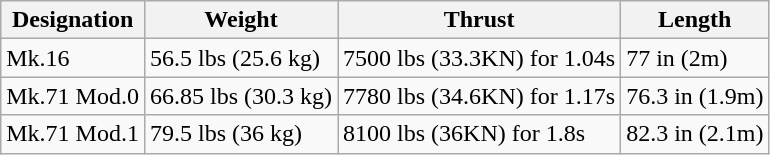<table class="wikitable">
<tr>
<th>Designation</th>
<th>Weight</th>
<th>Thrust</th>
<th>Length</th>
</tr>
<tr>
<td>Mk.16</td>
<td>56.5 lbs (25.6 kg)</td>
<td>7500 lbs (33.3KN) for 1.04s</td>
<td>77 in (2m)</td>
</tr>
<tr>
<td>Mk.71 Mod.0</td>
<td>66.85 lbs (30.3 kg)</td>
<td>7780 lbs (34.6KN) for 1.17s</td>
<td>76.3 in (1.9m)</td>
</tr>
<tr>
<td>Mk.71 Mod.1</td>
<td>79.5 lbs (36 kg)</td>
<td>8100 lbs (36KN) for 1.8s</td>
<td>82.3 in (2.1m)</td>
</tr>
</table>
